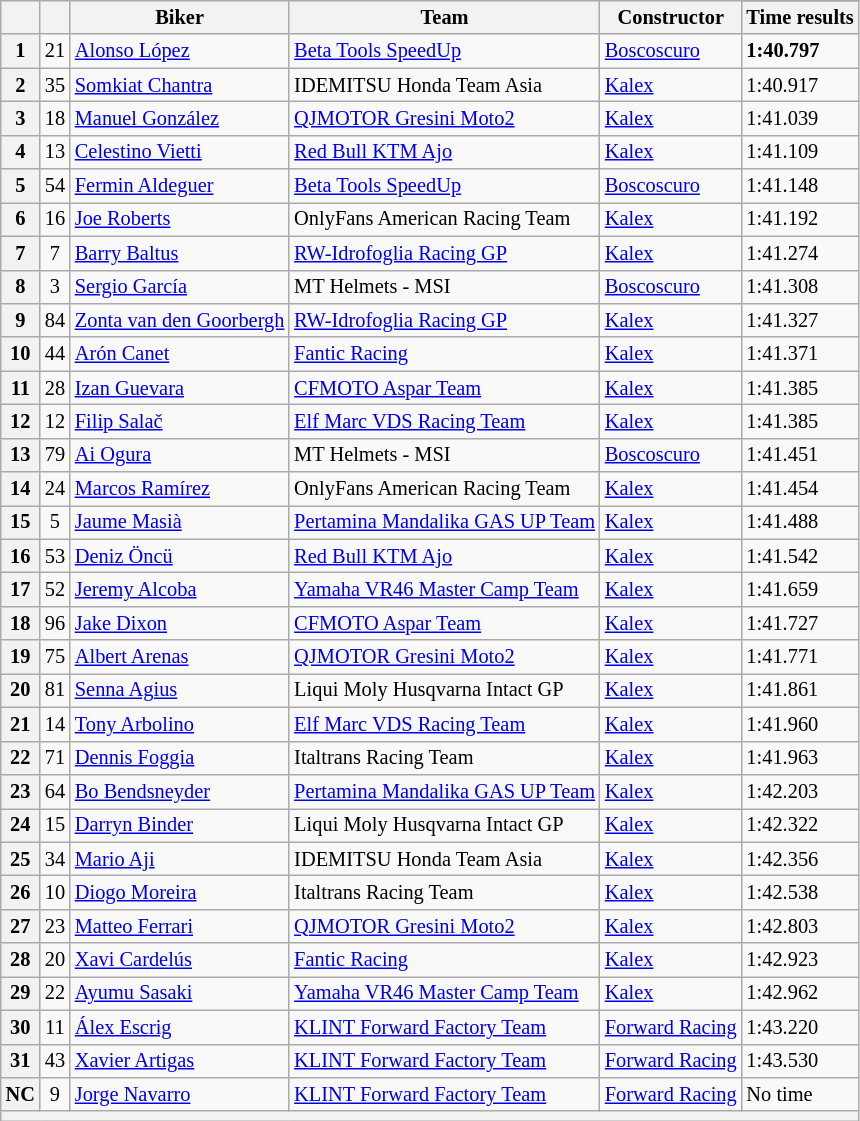<table class="wikitable sortable" style="font-size: 85%;">
<tr>
<th rowspan="2"></th>
<th rowspan="2"></th>
<th rowspan="2">Biker</th>
<th rowspan="2">Team</th>
<th rowspan="2">Constructor</th>
</tr>
<tr>
<th scope="col">Time results</th>
</tr>
<tr>
<th scope="row">1</th>
<td align="center">21</td>
<td> <a href='#'>Alonso López</a></td>
<td><a href='#'>Beta Tools SpeedUp</a></td>
<td><a href='#'>Boscoscuro</a></td>
<td><strong>1:40.797</strong></td>
</tr>
<tr>
<th scope="row">2</th>
<td align="center">35</td>
<td> <a href='#'>Somkiat Chantra</a></td>
<td>IDEMITSU Honda Team Asia</td>
<td><a href='#'>Kalex</a></td>
<td>1:40.917</td>
</tr>
<tr>
<th scope="row">3</th>
<td align="center">18</td>
<td> <a href='#'>Manuel González</a></td>
<td><a href='#'>QJMOTOR Gresini Moto2</a></td>
<td><a href='#'>Kalex</a></td>
<td>1:41.039</td>
</tr>
<tr>
<th scope="row">4</th>
<td align="center">13</td>
<td> <a href='#'>Celestino Vietti</a></td>
<td><a href='#'>Red Bull KTM Ajo</a></td>
<td><a href='#'>Kalex</a></td>
<td>1:41.109</td>
</tr>
<tr>
<th scope="row">5</th>
<td align="center">54</td>
<td> <a href='#'>Fermin Aldeguer</a></td>
<td><a href='#'>Beta Tools SpeedUp</a></td>
<td><a href='#'>Boscoscuro</a></td>
<td>1:41.148</td>
</tr>
<tr>
<th scope="row">6</th>
<td align="center">16</td>
<td> <a href='#'>Joe Roberts</a></td>
<td>OnlyFans American Racing Team</td>
<td><a href='#'>Kalex</a></td>
<td>1:41.192</td>
</tr>
<tr>
<th scope="row">7</th>
<td align="center">7</td>
<td> <a href='#'>Barry Baltus</a></td>
<td><a href='#'>RW-Idrofoglia Racing GP</a></td>
<td><a href='#'>Kalex</a></td>
<td>1:41.274</td>
</tr>
<tr>
<th scope="row">8</th>
<td align="center">3</td>
<td> <a href='#'>Sergio García</a></td>
<td>MT Helmets - MSI</td>
<td><a href='#'>Boscoscuro</a></td>
<td>1:41.308</td>
</tr>
<tr>
<th scope="row">9</th>
<td align="center">84</td>
<td> <a href='#'>Zonta van den Goorbergh</a></td>
<td><a href='#'>RW-Idrofoglia Racing GP</a></td>
<td><a href='#'>Kalex</a></td>
<td>1:41.327</td>
</tr>
<tr>
<th scope="row">10</th>
<td align="center">44</td>
<td> <a href='#'>Arón Canet</a></td>
<td><a href='#'>Fantic Racing</a></td>
<td><a href='#'>Kalex</a></td>
<td>1:41.371</td>
</tr>
<tr>
<th scope="row">11</th>
<td align="center">28</td>
<td> <a href='#'>Izan Guevara</a></td>
<td><a href='#'>CFMOTO Aspar Team</a></td>
<td><a href='#'>Kalex</a></td>
<td>1:41.385</td>
</tr>
<tr>
<th scope="row">12</th>
<td align="center">12</td>
<td> <a href='#'>Filip Salač</a></td>
<td><a href='#'>Elf Marc VDS Racing Team</a></td>
<td><a href='#'>Kalex</a></td>
<td>1:41.385</td>
</tr>
<tr>
<th scope="row">13</th>
<td align="center">79</td>
<td> <a href='#'>Ai Ogura</a></td>
<td>MT Helmets - MSI</td>
<td><a href='#'>Boscoscuro</a></td>
<td>1:41.451</td>
</tr>
<tr>
<th scope="row">14</th>
<td align="center">24</td>
<td> <a href='#'>Marcos Ramírez</a></td>
<td>OnlyFans American Racing Team</td>
<td><a href='#'>Kalex</a></td>
<td>1:41.454</td>
</tr>
<tr>
<th scope="row">15</th>
<td align="center">5</td>
<td> <a href='#'>Jaume Masià</a></td>
<td><a href='#'>Pertamina Mandalika GAS UP Team</a></td>
<td><a href='#'>Kalex</a></td>
<td>1:41.488</td>
</tr>
<tr>
<th scope="row">16</th>
<td align="center">53</td>
<td> <a href='#'>Deniz Öncü</a></td>
<td><a href='#'>Red Bull KTM Ajo</a></td>
<td><a href='#'>Kalex</a></td>
<td>1:41.542</td>
</tr>
<tr>
<th scope="row">17</th>
<td align="center">52</td>
<td> <a href='#'>Jeremy Alcoba</a></td>
<td><a href='#'>Yamaha VR46 Master Camp Team</a></td>
<td><a href='#'>Kalex</a></td>
<td>1:41.659</td>
</tr>
<tr>
<th scope="row">18</th>
<td align="center">96</td>
<td> <a href='#'>Jake Dixon</a></td>
<td><a href='#'>CFMOTO Aspar Team</a></td>
<td><a href='#'>Kalex</a></td>
<td>1:41.727</td>
</tr>
<tr>
<th scope="row">19</th>
<td align="center">75</td>
<td> <a href='#'>Albert Arenas</a></td>
<td><a href='#'>QJMOTOR Gresini Moto2</a></td>
<td><a href='#'>Kalex</a></td>
<td>1:41.771</td>
</tr>
<tr>
<th scope="row">20</th>
<td align="center">81</td>
<td> <a href='#'>Senna Agius</a></td>
<td>Liqui Moly Husqvarna Intact GP</td>
<td><a href='#'>Kalex</a></td>
<td>1:41.861</td>
</tr>
<tr>
<th scope="row">21</th>
<td align="center">14</td>
<td> <a href='#'>Tony Arbolino</a></td>
<td><a href='#'>Elf Marc VDS Racing Team</a></td>
<td><a href='#'>Kalex</a></td>
<td>1:41.960</td>
</tr>
<tr>
<th scope="row">22</th>
<td align="center">71</td>
<td> <a href='#'>Dennis Foggia</a></td>
<td>Italtrans Racing Team</td>
<td><a href='#'>Kalex</a></td>
<td>1:41.963</td>
</tr>
<tr>
<th scope="row">23</th>
<td align="center">64</td>
<td> <a href='#'>Bo Bendsneyder</a></td>
<td><a href='#'>Pertamina Mandalika GAS UP Team</a></td>
<td><a href='#'>Kalex</a></td>
<td>1:42.203</td>
</tr>
<tr>
<th scope="row">24</th>
<td align="center">15</td>
<td> <a href='#'>Darryn Binder</a></td>
<td>Liqui Moly Husqvarna Intact GP</td>
<td><a href='#'>Kalex</a></td>
<td>1:42.322</td>
</tr>
<tr>
<th scope="row">25</th>
<td align="center">34</td>
<td> <a href='#'>Mario Aji</a></td>
<td>IDEMITSU Honda Team Asia</td>
<td><a href='#'>Kalex</a></td>
<td>1:42.356</td>
</tr>
<tr>
<th scope="row">26</th>
<td align="center">10</td>
<td> <a href='#'>Diogo Moreira</a></td>
<td>Italtrans Racing Team</td>
<td><a href='#'>Kalex</a></td>
<td>1:42.538</td>
</tr>
<tr>
<th scope="row">27</th>
<td align="center">23</td>
<td> <a href='#'>Matteo Ferrari</a></td>
<td><a href='#'>QJMOTOR Gresini Moto2</a></td>
<td><a href='#'>Kalex</a></td>
<td>1:42.803</td>
</tr>
<tr>
<th scope="row">28</th>
<td align="center">20</td>
<td> <a href='#'>Xavi Cardelús</a></td>
<td><a href='#'>Fantic Racing</a></td>
<td><a href='#'>Kalex</a></td>
<td>1:42.923</td>
</tr>
<tr>
<th scope="row">29</th>
<td align="center">22</td>
<td> <a href='#'>Ayumu Sasaki</a></td>
<td><a href='#'>Yamaha VR46 Master Camp Team</a></td>
<td><a href='#'>Kalex</a></td>
<td>1:42.962</td>
</tr>
<tr>
<th scope="row">30</th>
<td align="center">11</td>
<td> <a href='#'>Álex Escrig</a></td>
<td><a href='#'>KLINT Forward Factory Team</a></td>
<td><a href='#'>Forward Racing</a></td>
<td>1:43.220</td>
</tr>
<tr>
<th scope="row">31</th>
<td align="center">43</td>
<td> <a href='#'>Xavier Artigas</a></td>
<td><a href='#'>KLINT Forward Factory Team</a></td>
<td><a href='#'>Forward Racing</a></td>
<td>1:43.530</td>
</tr>
<tr>
<th scope="row">NC</th>
<td align="center">9</td>
<td> <a href='#'>Jorge Navarro</a></td>
<td><a href='#'>KLINT Forward Factory Team</a></td>
<td><a href='#'>Forward Racing</a></td>
<td>No time</td>
</tr>
<tr>
<th colspan="7"></th>
</tr>
</table>
